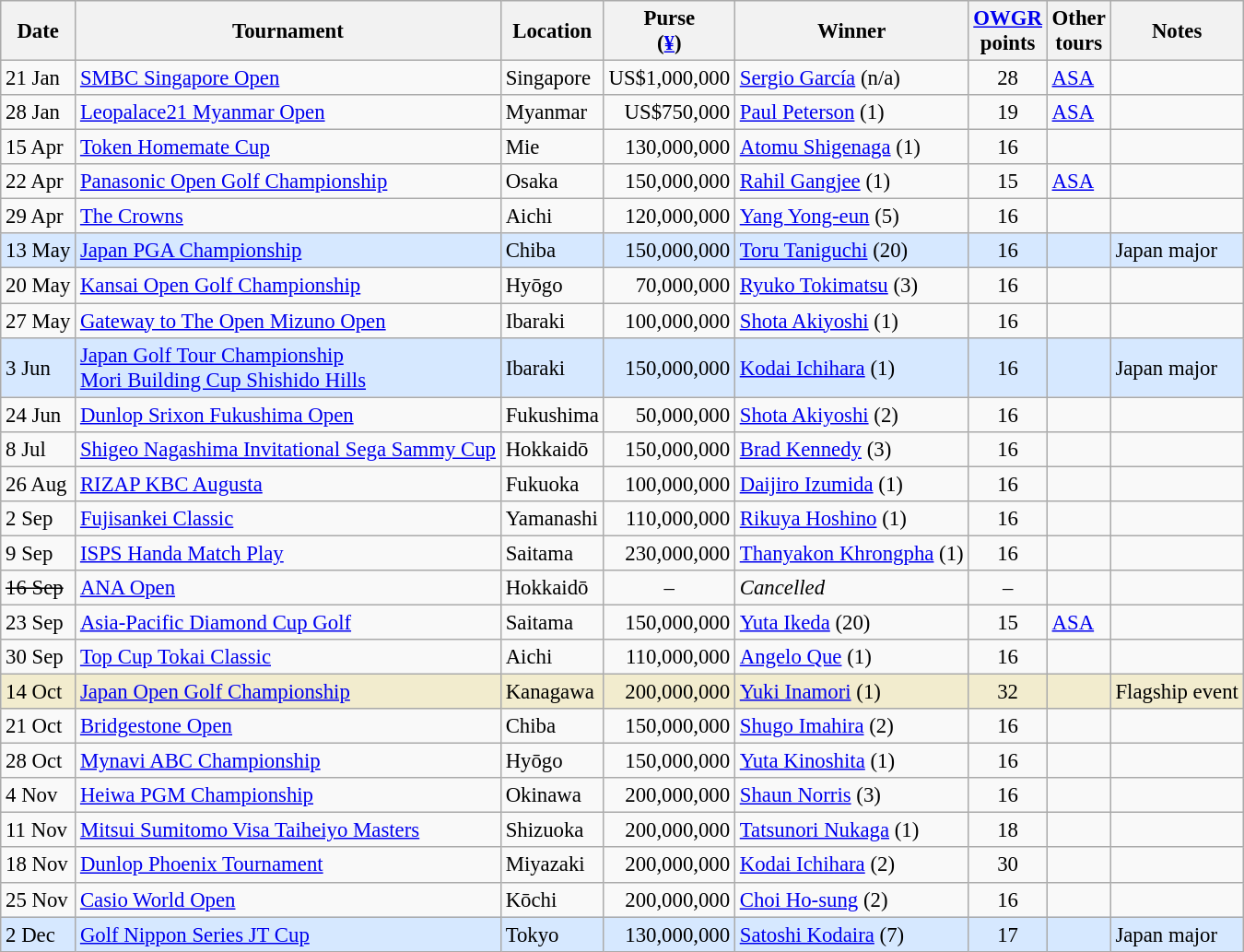<table class="wikitable" style="font-size:95%">
<tr>
<th>Date</th>
<th>Tournament</th>
<th>Location</th>
<th>Purse<br>(<a href='#'>¥</a>)</th>
<th>Winner</th>
<th><a href='#'>OWGR</a><br>points</th>
<th>Other<br>tours</th>
<th>Notes</th>
</tr>
<tr>
<td>21 Jan</td>
<td><a href='#'>SMBC Singapore Open</a></td>
<td>Singapore</td>
<td align=right>US$1,000,000</td>
<td> <a href='#'>Sergio García</a> (n/a)</td>
<td align=center>28</td>
<td><a href='#'>ASA</a></td>
<td></td>
</tr>
<tr>
<td>28 Jan</td>
<td><a href='#'>Leopalace21 Myanmar Open</a></td>
<td>Myanmar</td>
<td align=right>US$750,000</td>
<td> <a href='#'>Paul Peterson</a> (1)</td>
<td align=center>19</td>
<td><a href='#'>ASA</a></td>
<td></td>
</tr>
<tr>
<td>15 Apr</td>
<td><a href='#'>Token Homemate Cup</a></td>
<td>Mie</td>
<td align=right>130,000,000</td>
<td> <a href='#'>Atomu Shigenaga</a> (1)</td>
<td align=center>16</td>
<td></td>
<td></td>
</tr>
<tr>
<td>22 Apr</td>
<td><a href='#'>Panasonic Open Golf Championship</a></td>
<td>Osaka</td>
<td align=right>150,000,000</td>
<td> <a href='#'>Rahil Gangjee</a> (1)</td>
<td align=center>15</td>
<td><a href='#'>ASA</a></td>
<td></td>
</tr>
<tr>
<td>29 Apr</td>
<td><a href='#'>The Crowns</a></td>
<td>Aichi</td>
<td align=right>120,000,000</td>
<td> <a href='#'>Yang Yong-eun</a> (5)</td>
<td align=center>16</td>
<td></td>
<td></td>
</tr>
<tr style="background:#D6E8FF;">
<td>13 May</td>
<td><a href='#'>Japan PGA Championship</a></td>
<td>Chiba</td>
<td align=right>150,000,000</td>
<td> <a href='#'>Toru Taniguchi</a> (20)</td>
<td align=center>16</td>
<td></td>
<td>Japan major</td>
</tr>
<tr>
<td>20 May</td>
<td><a href='#'>Kansai Open Golf Championship</a></td>
<td>Hyōgo</td>
<td align=right>70,000,000</td>
<td> <a href='#'>Ryuko Tokimatsu</a> (3)</td>
<td align=center>16</td>
<td></td>
<td></td>
</tr>
<tr>
<td>27 May</td>
<td><a href='#'>Gateway to The Open Mizuno Open</a></td>
<td>Ibaraki</td>
<td align=right>100,000,000</td>
<td> <a href='#'>Shota Akiyoshi</a> (1)</td>
<td align=center>16</td>
<td></td>
<td></td>
</tr>
<tr style="background:#D6E8FF;">
<td>3 Jun</td>
<td><a href='#'>Japan Golf Tour Championship<br>Mori Building Cup Shishido Hills</a></td>
<td>Ibaraki</td>
<td align=right>150,000,000</td>
<td> <a href='#'>Kodai Ichihara</a> (1)</td>
<td align=center>16</td>
<td></td>
<td>Japan major</td>
</tr>
<tr>
<td>24 Jun</td>
<td><a href='#'>Dunlop Srixon Fukushima Open</a></td>
<td>Fukushima</td>
<td align=right>50,000,000</td>
<td> <a href='#'>Shota Akiyoshi</a> (2)</td>
<td align=center>16</td>
<td></td>
<td></td>
</tr>
<tr>
<td>8 Jul</td>
<td><a href='#'>Shigeo Nagashima Invitational Sega Sammy Cup</a></td>
<td>Hokkaidō</td>
<td align=right>150,000,000</td>
<td> <a href='#'>Brad Kennedy</a> (3)</td>
<td align=center>16</td>
<td></td>
<td></td>
</tr>
<tr>
<td>26 Aug</td>
<td><a href='#'>RIZAP KBC Augusta</a></td>
<td>Fukuoka</td>
<td align=right>100,000,000</td>
<td> <a href='#'>Daijiro Izumida</a> (1)</td>
<td align=center>16</td>
<td></td>
<td></td>
</tr>
<tr>
<td>2 Sep</td>
<td><a href='#'>Fujisankei Classic</a></td>
<td>Yamanashi</td>
<td align=right>110,000,000</td>
<td> <a href='#'>Rikuya Hoshino</a> (1)</td>
<td align=center>16</td>
<td></td>
<td></td>
</tr>
<tr>
<td>9 Sep</td>
<td><a href='#'>ISPS Handa Match Play</a></td>
<td>Saitama</td>
<td align=right>230,000,000</td>
<td> <a href='#'>Thanyakon Khrongpha</a> (1)</td>
<td align=center>16</td>
<td></td>
<td></td>
</tr>
<tr>
<td><s>16 Sep</s></td>
<td><a href='#'>ANA Open</a></td>
<td>Hokkaidō</td>
<td align=center>–</td>
<td><em>Cancelled</em></td>
<td align=center>–</td>
<td></td>
<td></td>
</tr>
<tr>
<td>23 Sep</td>
<td><a href='#'>Asia-Pacific Diamond Cup Golf</a></td>
<td>Saitama</td>
<td align=right>150,000,000</td>
<td> <a href='#'>Yuta Ikeda</a> (20)</td>
<td align=center>15</td>
<td><a href='#'>ASA</a></td>
<td></td>
</tr>
<tr>
<td>30 Sep</td>
<td><a href='#'>Top Cup Tokai Classic</a></td>
<td>Aichi</td>
<td align=right>110,000,000</td>
<td> <a href='#'>Angelo Que</a> (1)</td>
<td align=center>16</td>
<td></td>
<td></td>
</tr>
<tr style="background:#f2ecce;">
<td>14 Oct</td>
<td><a href='#'>Japan Open Golf Championship</a></td>
<td>Kanagawa</td>
<td align=right>200,000,000</td>
<td> <a href='#'>Yuki Inamori</a> (1)</td>
<td align=center>32</td>
<td></td>
<td>Flagship event</td>
</tr>
<tr>
<td>21 Oct</td>
<td><a href='#'>Bridgestone Open</a></td>
<td>Chiba</td>
<td align=right>150,000,000</td>
<td> <a href='#'>Shugo Imahira</a> (2)</td>
<td align=center>16</td>
<td></td>
<td></td>
</tr>
<tr>
<td>28 Oct</td>
<td><a href='#'>Mynavi ABC Championship</a></td>
<td>Hyōgo</td>
<td align=right>150,000,000</td>
<td> <a href='#'>Yuta Kinoshita</a> (1)</td>
<td align=center>16</td>
<td></td>
<td></td>
</tr>
<tr>
<td>4 Nov</td>
<td><a href='#'>Heiwa PGM Championship</a></td>
<td>Okinawa</td>
<td align=right>200,000,000</td>
<td> <a href='#'>Shaun Norris</a> (3)</td>
<td align=center>16</td>
<td></td>
<td></td>
</tr>
<tr>
<td>11 Nov</td>
<td><a href='#'>Mitsui Sumitomo Visa Taiheiyo Masters</a></td>
<td>Shizuoka</td>
<td align=right>200,000,000</td>
<td> <a href='#'>Tatsunori Nukaga</a> (1)</td>
<td align=center>18</td>
<td></td>
<td></td>
</tr>
<tr>
<td>18 Nov</td>
<td><a href='#'>Dunlop Phoenix Tournament</a></td>
<td>Miyazaki</td>
<td align=right>200,000,000</td>
<td> <a href='#'>Kodai Ichihara</a> (2)</td>
<td align=center>30</td>
<td></td>
<td></td>
</tr>
<tr>
<td>25 Nov</td>
<td><a href='#'>Casio World Open</a></td>
<td>Kōchi</td>
<td align=right>200,000,000</td>
<td> <a href='#'>Choi Ho-sung</a> (2)</td>
<td align=center>16</td>
<td></td>
<td></td>
</tr>
<tr style="background:#D6E8FF;">
<td>2 Dec</td>
<td><a href='#'>Golf Nippon Series JT Cup</a></td>
<td>Tokyo</td>
<td align=right>130,000,000</td>
<td> <a href='#'>Satoshi Kodaira</a> (7)</td>
<td align=center>17</td>
<td></td>
<td>Japan major</td>
</tr>
</table>
